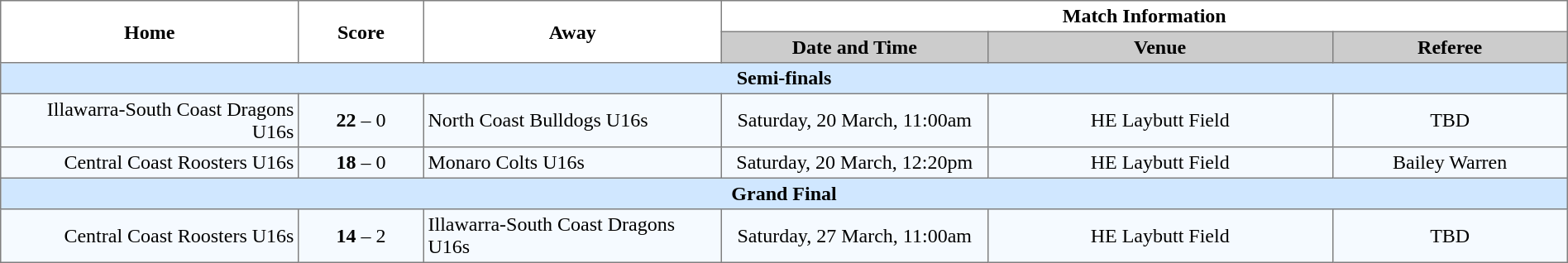<table border="1" cellpadding="3" cellspacing="0" width="100%" style="border-collapse:collapse;  text-align:center;">
<tr>
<th rowspan="2" width="19%">Home</th>
<th rowspan="2" width="8%">Score</th>
<th rowspan="2" width="19%">Away</th>
<th colspan="3">Match Information</th>
</tr>
<tr bgcolor="#CCCCCC">
<th width="17%">Date and Time</th>
<th width="22%">Venue</th>
<th width="50%">Referee</th>
</tr>
<tr style="background:#d0e7ff;">
<td colspan="6"><strong>Semi-finals</strong></td>
</tr>
<tr style="text-align:center; background:#f5faff;">
<td align="right">Illawarra-South Coast Dragons U16s </td>
<td><strong>22</strong> – 0</td>
<td align="left"> North Coast Bulldogs U16s</td>
<td>Saturday, 20 March, 11:00am</td>
<td>HE Laybutt Field</td>
<td>TBD</td>
</tr>
<tr style="text-align:center; background:#f5faff;">
<td align="right">Central Coast Roosters U16s </td>
<td><strong>18</strong> – 0</td>
<td align="left"> Monaro Colts U16s</td>
<td>Saturday, 20 March, 12:20pm</td>
<td>HE Laybutt Field</td>
<td>Bailey Warren</td>
</tr>
<tr style="background:#d0e7ff;">
<td colspan="6"><strong>Grand Final</strong></td>
</tr>
<tr style="text-align:center; background:#f5faff;">
<td align="right">Central Coast Roosters U16s </td>
<td><strong>14</strong> – 2</td>
<td align="left"> Illawarra-South Coast Dragons U16s</td>
<td>Saturday, 27 March, 11:00am</td>
<td>HE Laybutt Field</td>
<td>TBD</td>
</tr>
</table>
